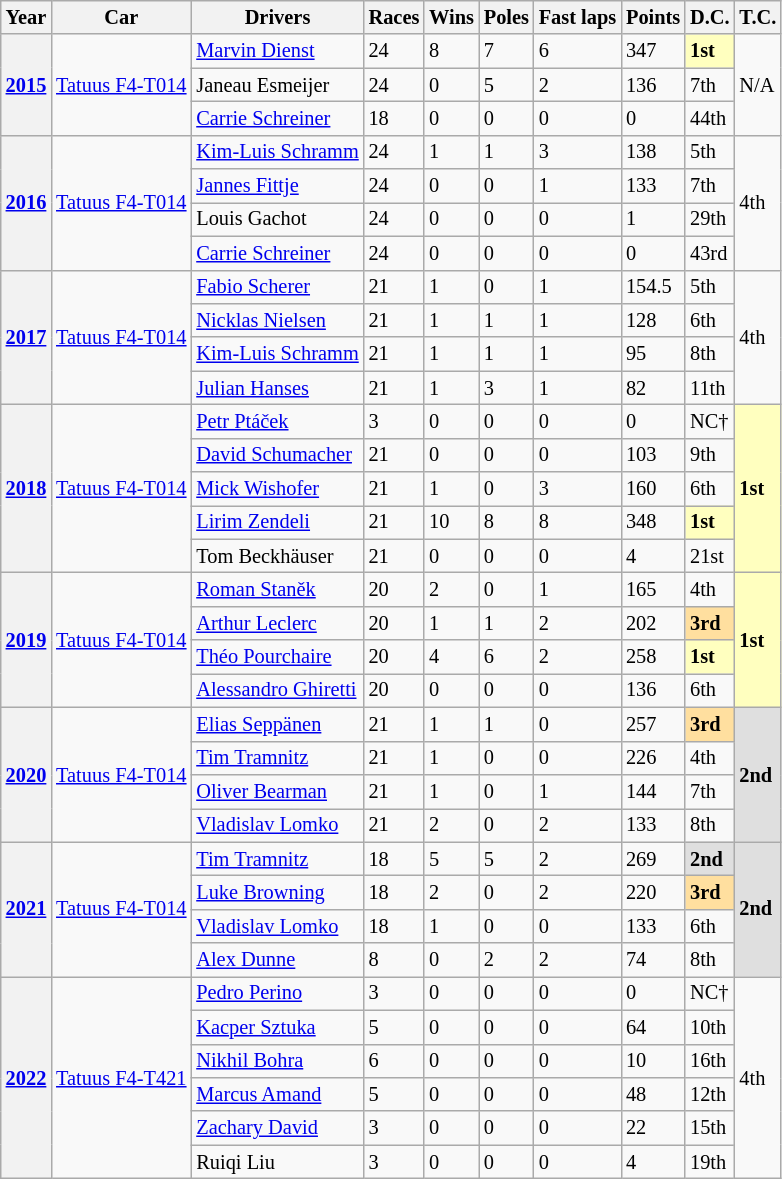<table class="wikitable" style="font-size:85%">
<tr>
<th>Year</th>
<th>Car</th>
<th>Drivers</th>
<th>Races</th>
<th>Wins</th>
<th>Poles</th>
<th>Fast laps</th>
<th>Points</th>
<th>D.C.</th>
<th>T.C.</th>
</tr>
<tr>
<th rowspan="3"><a href='#'>2015</a></th>
<td rowspan="3"><a href='#'>Tatuus F4-T014</a></td>
<td> <a href='#'>Marvin Dienst</a></td>
<td>24</td>
<td>8</td>
<td>7</td>
<td>6</td>
<td>347</td>
<td style="background:#FFFFBF;"><strong>1st</strong></td>
<td rowspan="3">N/A</td>
</tr>
<tr>
<td> Janeau Esmeijer</td>
<td>24</td>
<td>0</td>
<td>5</td>
<td>2</td>
<td>136</td>
<td>7th</td>
</tr>
<tr>
<td> <a href='#'>Carrie Schreiner</a></td>
<td>18</td>
<td>0</td>
<td>0</td>
<td>0</td>
<td>0</td>
<td>44th</td>
</tr>
<tr>
<th rowspan=4><a href='#'>2016</a></th>
<td rowspan=4><a href='#'>Tatuus F4-T014</a></td>
<td> <a href='#'>Kim-Luis Schramm</a></td>
<td>24</td>
<td>1</td>
<td>1</td>
<td>3</td>
<td>138</td>
<td>5th</td>
<td rowspan=4>4th</td>
</tr>
<tr>
<td> <a href='#'>Jannes Fittje</a></td>
<td>24</td>
<td>0</td>
<td>0</td>
<td>1</td>
<td>133</td>
<td>7th</td>
</tr>
<tr>
<td> Louis Gachot</td>
<td>24</td>
<td>0</td>
<td>0</td>
<td>0</td>
<td>1</td>
<td>29th</td>
</tr>
<tr>
<td> <a href='#'>Carrie Schreiner</a></td>
<td>24</td>
<td>0</td>
<td>0</td>
<td>0</td>
<td>0</td>
<td>43rd</td>
</tr>
<tr>
<th rowspan=4><a href='#'>2017</a></th>
<td rowspan=4><a href='#'>Tatuus F4-T014</a></td>
<td> <a href='#'>Fabio Scherer</a></td>
<td>21</td>
<td>1</td>
<td>0</td>
<td>1</td>
<td>154.5</td>
<td>5th</td>
<td rowspan=4>4th</td>
</tr>
<tr>
<td> <a href='#'>Nicklas Nielsen</a></td>
<td>21</td>
<td>1</td>
<td>1</td>
<td>1</td>
<td>128</td>
<td>6th</td>
</tr>
<tr>
<td> <a href='#'>Kim-Luis Schramm</a></td>
<td>21</td>
<td>1</td>
<td>1</td>
<td>1</td>
<td>95</td>
<td>8th</td>
</tr>
<tr>
<td> <a href='#'>Julian Hanses</a></td>
<td>21</td>
<td>1</td>
<td>3</td>
<td>1</td>
<td>82</td>
<td>11th</td>
</tr>
<tr>
<th rowspan=5><a href='#'>2018</a></th>
<td rowspan=5><a href='#'>Tatuus F4-T014</a></td>
<td> <a href='#'>Petr Ptáček</a></td>
<td>3</td>
<td>0</td>
<td>0</td>
<td>0</td>
<td>0</td>
<td>NC†</td>
<td rowspan=5 style="background:#FFFFBF;"><strong>1st</strong></td>
</tr>
<tr>
<td> <a href='#'>David Schumacher</a></td>
<td>21</td>
<td>0</td>
<td>0</td>
<td>0</td>
<td>103</td>
<td>9th</td>
</tr>
<tr>
<td> <a href='#'>Mick Wishofer</a></td>
<td>21</td>
<td>1</td>
<td>0</td>
<td>3</td>
<td>160</td>
<td>6th</td>
</tr>
<tr>
<td> <a href='#'>Lirim Zendeli</a></td>
<td>21</td>
<td>10</td>
<td>8</td>
<td>8</td>
<td>348</td>
<td style="background:#FFFFBF;"><strong>1st</strong></td>
</tr>
<tr>
<td> Tom Beckhäuser</td>
<td>21</td>
<td>0</td>
<td>0</td>
<td>0</td>
<td>4</td>
<td>21st</td>
</tr>
<tr>
<th rowspan=4><a href='#'>2019</a></th>
<td rowspan=4><a href='#'>Tatuus F4-T014</a></td>
<td> <a href='#'>Roman Staněk</a></td>
<td>20</td>
<td>2</td>
<td>0</td>
<td>1</td>
<td>165</td>
<td>4th</td>
<td rowspan=4 style="background:#FFFFBF;"><strong>1st</strong></td>
</tr>
<tr>
<td> <a href='#'>Arthur Leclerc</a></td>
<td>20</td>
<td>1</td>
<td>1</td>
<td>2</td>
<td>202</td>
<td style="background:#FFDF9F;"><strong>3rd</strong></td>
</tr>
<tr>
<td> <a href='#'>Théo Pourchaire</a></td>
<td>20</td>
<td>4</td>
<td>6</td>
<td>2</td>
<td>258</td>
<td style="background:#FFFFBF;"><strong>1st</strong></td>
</tr>
<tr>
<td> <a href='#'>Alessandro Ghiretti</a></td>
<td>20</td>
<td>0</td>
<td>0</td>
<td>0</td>
<td>136</td>
<td>6th</td>
</tr>
<tr>
<th rowspan="4"><a href='#'>2020</a></th>
<td rowspan="4"><a href='#'>Tatuus F4-T014</a></td>
<td>  <a href='#'>Elias Seppänen</a></td>
<td>21</td>
<td>1</td>
<td>1</td>
<td>0</td>
<td>257</td>
<td style="background:#FFDF9F;"><strong>3rd</strong></td>
<td rowspan=4 style="background:#DFDFDF;"><strong>2nd</strong></td>
</tr>
<tr>
<td> <a href='#'>Tim Tramnitz</a></td>
<td>21</td>
<td>1</td>
<td>0</td>
<td>0</td>
<td>226</td>
<td>4th</td>
</tr>
<tr>
<td> <a href='#'>Oliver Bearman</a></td>
<td>21</td>
<td>1</td>
<td>0</td>
<td>1</td>
<td>144</td>
<td>7th</td>
</tr>
<tr>
<td> <a href='#'>Vladislav Lomko</a></td>
<td>21</td>
<td>2</td>
<td>0</td>
<td>2</td>
<td>133</td>
<td>8th</td>
</tr>
<tr>
<th rowspan="4"><a href='#'>2021</a></th>
<td rowspan="4"><a href='#'>Tatuus F4-T014</a></td>
<td> <a href='#'>Tim Tramnitz</a></td>
<td>18</td>
<td>5</td>
<td>5</td>
<td>2</td>
<td>269</td>
<td style="background:#DFDFDF;"><strong>2nd</strong></td>
<td rowspan="4" style="background:#DFDFDF;"><strong>2nd</strong></td>
</tr>
<tr>
<td> <a href='#'>Luke Browning</a></td>
<td>18</td>
<td>2</td>
<td>0</td>
<td>2</td>
<td>220</td>
<td style="background:#FFDF9F;"><strong>3rd</strong></td>
</tr>
<tr>
<td> <a href='#'>Vladislav Lomko</a></td>
<td>18</td>
<td>1</td>
<td>0</td>
<td>0</td>
<td>133</td>
<td>6th</td>
</tr>
<tr>
<td> <a href='#'>Alex Dunne</a></td>
<td>8</td>
<td>0</td>
<td>2</td>
<td>2</td>
<td>74</td>
<td>8th</td>
</tr>
<tr>
<th rowspan="7"><a href='#'>2022</a></th>
<td rowspan="7"><a href='#'>Tatuus F4-T421</a></td>
<td> <a href='#'>Pedro Perino</a></td>
<td>3</td>
<td>0</td>
<td>0</td>
<td>0</td>
<td>0</td>
<td>NC†</td>
<td rowspan="6">4th</td>
</tr>
<tr>
<td> <a href='#'>Kacper Sztuka</a></td>
<td>5</td>
<td>0</td>
<td>0</td>
<td>0</td>
<td>64</td>
<td>10th</td>
</tr>
<tr>
<td> <a href='#'>Nikhil Bohra</a></td>
<td>6</td>
<td>0</td>
<td>0</td>
<td>0</td>
<td>10</td>
<td>16th</td>
</tr>
<tr>
<td> <a href='#'>Marcus Amand</a></td>
<td>5</td>
<td>0</td>
<td>0</td>
<td>0</td>
<td>48</td>
<td>12th</td>
</tr>
<tr>
<td> <a href='#'>Zachary David</a></td>
<td>3</td>
<td>0</td>
<td>0</td>
<td>0</td>
<td>22</td>
<td>15th</td>
</tr>
<tr>
<td> Ruiqi Liu</td>
<td>3</td>
<td>0</td>
<td>0</td>
<td>0</td>
<td>4</td>
<td>19th</td>
</tr>
</table>
